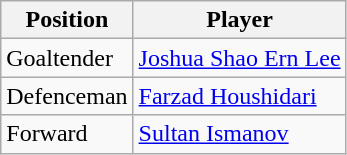<table class="wikitable">
<tr>
<th>Position</th>
<th>Player</th>
</tr>
<tr>
<td>Goaltender</td>
<td> <a href='#'>Joshua Shao Ern Lee</a></td>
</tr>
<tr>
<td>Defenceman</td>
<td> <a href='#'>Farzad Houshidari</a></td>
</tr>
<tr>
<td>Forward</td>
<td> <a href='#'>Sultan Ismanov</a></td>
</tr>
</table>
